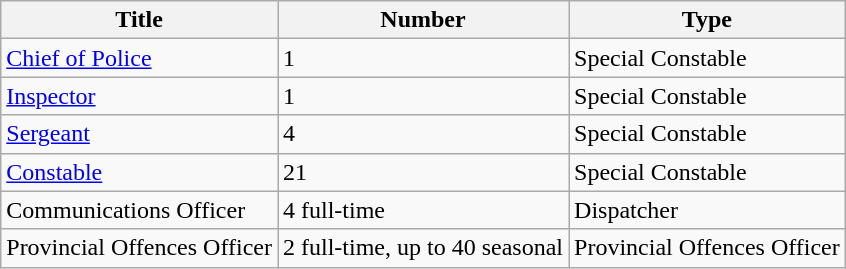<table border="1" cellspacing="0" cellpadding="5" style="border-collapse:collapse;" class="wikitable">
<tr>
<th>Title</th>
<th>Number</th>
<th>Type</th>
</tr>
<tr>
<td><a href='#'>Chief of Police</a></td>
<td>1</td>
<td>Special Constable</td>
</tr>
<tr>
<td><a href='#'>Inspector</a></td>
<td>1</td>
<td>Special Constable</td>
</tr>
<tr>
<td><a href='#'>Sergeant</a></td>
<td>4</td>
<td>Special Constable</td>
</tr>
<tr>
<td><a href='#'>Constable</a></td>
<td>21</td>
<td>Special Constable</td>
</tr>
<tr>
<td>Communications Officer</td>
<td>4 full-time</td>
<td>Dispatcher</td>
</tr>
<tr>
<td>Provincial Offences Officer</td>
<td>2 full-time, up to 40 seasonal</td>
<td>Provincial Offences Officer</td>
</tr>
</table>
